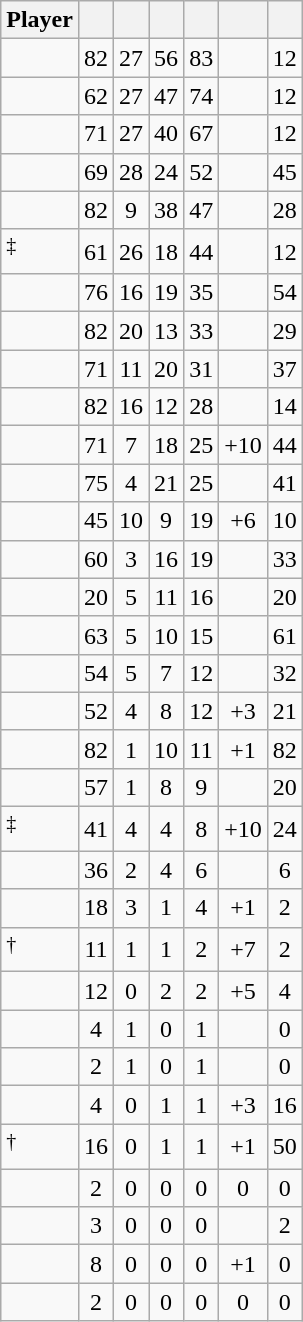<table class="wikitable sortable" style="text-align:center;">
<tr>
<th>Player</th>
<th></th>
<th></th>
<th></th>
<th></th>
<th data-sort-type="number"></th>
<th></th>
</tr>
<tr>
<td style="text-align:left;"></td>
<td>82</td>
<td>27</td>
<td>56</td>
<td>83</td>
<td></td>
<td>12</td>
</tr>
<tr>
<td style="text-align:left;"></td>
<td>62</td>
<td>27</td>
<td>47</td>
<td>74</td>
<td></td>
<td>12</td>
</tr>
<tr>
<td style="text-align:left;"></td>
<td>71</td>
<td>27</td>
<td>40</td>
<td>67</td>
<td></td>
<td>12</td>
</tr>
<tr>
<td style="text-align:left;"></td>
<td>69</td>
<td>28</td>
<td>24</td>
<td>52</td>
<td></td>
<td>45</td>
</tr>
<tr>
<td style="text-align:left;"></td>
<td>82</td>
<td>9</td>
<td>38</td>
<td>47</td>
<td></td>
<td>28</td>
</tr>
<tr>
<td style="text-align:left;"><sup>‡</sup></td>
<td>61</td>
<td>26</td>
<td>18</td>
<td>44</td>
<td></td>
<td>12</td>
</tr>
<tr>
<td style="text-align:left;"></td>
<td>76</td>
<td>16</td>
<td>19</td>
<td>35</td>
<td></td>
<td>54</td>
</tr>
<tr>
<td style="text-align:left;"></td>
<td>82</td>
<td>20</td>
<td>13</td>
<td>33</td>
<td></td>
<td>29</td>
</tr>
<tr>
<td style="text-align:left;"></td>
<td>71</td>
<td>11</td>
<td>20</td>
<td>31</td>
<td></td>
<td>37</td>
</tr>
<tr>
<td style="text-align:left;"></td>
<td>82</td>
<td>16</td>
<td>12</td>
<td>28</td>
<td></td>
<td>14</td>
</tr>
<tr>
<td style="text-align:left;"></td>
<td>71</td>
<td>7</td>
<td>18</td>
<td>25</td>
<td>+10</td>
<td>44</td>
</tr>
<tr>
<td style="text-align:left;"></td>
<td>75</td>
<td>4</td>
<td>21</td>
<td>25</td>
<td></td>
<td>41</td>
</tr>
<tr>
<td style="text-align:left;"></td>
<td>45</td>
<td>10</td>
<td>9</td>
<td>19</td>
<td>+6</td>
<td>10</td>
</tr>
<tr>
<td style="text-align:left;"></td>
<td>60</td>
<td>3</td>
<td>16</td>
<td>19</td>
<td></td>
<td>33</td>
</tr>
<tr>
<td style="text-align:left;"></td>
<td>20</td>
<td>5</td>
<td>11</td>
<td>16</td>
<td></td>
<td>20</td>
</tr>
<tr>
<td style="text-align:left;"></td>
<td>63</td>
<td>5</td>
<td>10</td>
<td>15</td>
<td></td>
<td>61</td>
</tr>
<tr>
<td style="text-align:left;"></td>
<td>54</td>
<td>5</td>
<td>7</td>
<td>12</td>
<td></td>
<td>32</td>
</tr>
<tr>
<td style="text-align:left;"></td>
<td>52</td>
<td>4</td>
<td>8</td>
<td>12</td>
<td>+3</td>
<td>21</td>
</tr>
<tr>
<td style="text-align:left;"></td>
<td>82</td>
<td>1</td>
<td>10</td>
<td>11</td>
<td>+1</td>
<td>82</td>
</tr>
<tr>
<td style="text-align:left;"></td>
<td>57</td>
<td>1</td>
<td>8</td>
<td>9</td>
<td></td>
<td>20</td>
</tr>
<tr>
<td style="text-align:left;"><sup>‡</sup></td>
<td>41</td>
<td>4</td>
<td>4</td>
<td>8</td>
<td>+10</td>
<td>24</td>
</tr>
<tr>
<td style="text-align:left;"></td>
<td>36</td>
<td>2</td>
<td>4</td>
<td>6</td>
<td></td>
<td>6</td>
</tr>
<tr>
<td style="text-align:left;"></td>
<td>18</td>
<td>3</td>
<td>1</td>
<td>4</td>
<td>+1</td>
<td>2</td>
</tr>
<tr>
<td style="text-align:left;"><sup>†</sup></td>
<td>11</td>
<td>1</td>
<td>1</td>
<td>2</td>
<td>+7</td>
<td>2</td>
</tr>
<tr>
<td style="text-align:left;"></td>
<td>12</td>
<td>0</td>
<td>2</td>
<td>2</td>
<td>+5</td>
<td>4</td>
</tr>
<tr>
<td style="text-align:left;"></td>
<td>4</td>
<td>1</td>
<td>0</td>
<td>1</td>
<td></td>
<td>0</td>
</tr>
<tr>
<td style="text-align:left;"></td>
<td>2</td>
<td>1</td>
<td>0</td>
<td>1</td>
<td></td>
<td>0</td>
</tr>
<tr>
<td style="text-align:left;"></td>
<td>4</td>
<td>0</td>
<td>1</td>
<td>1</td>
<td>+3</td>
<td>16</td>
</tr>
<tr>
<td style="text-align:left;"><sup>†</sup></td>
<td>16</td>
<td>0</td>
<td>1</td>
<td>1</td>
<td>+1</td>
<td>50</td>
</tr>
<tr>
<td style="text-align:left;"></td>
<td>2</td>
<td>0</td>
<td>0</td>
<td>0</td>
<td>0</td>
<td>0</td>
</tr>
<tr>
<td style="text-align:left;"></td>
<td>3</td>
<td>0</td>
<td>0</td>
<td>0</td>
<td></td>
<td>2</td>
</tr>
<tr>
<td style="text-align:left;"></td>
<td>8</td>
<td>0</td>
<td>0</td>
<td>0</td>
<td>+1</td>
<td>0</td>
</tr>
<tr>
<td style="text-align:left;"></td>
<td>2</td>
<td>0</td>
<td>0</td>
<td>0</td>
<td>0</td>
<td>0</td>
</tr>
</table>
